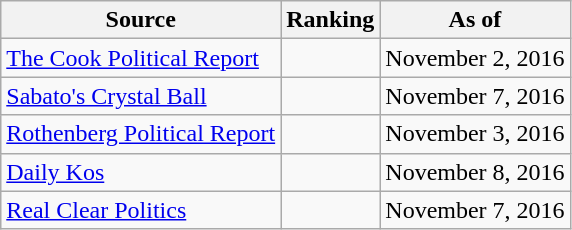<table class="wikitable" style="text-align:center">
<tr>
<th>Source</th>
<th>Ranking</th>
<th>As of</th>
</tr>
<tr>
<td align=left><a href='#'>The Cook Political Report</a></td>
<td></td>
<td>November 2, 2016</td>
</tr>
<tr>
<td align=left><a href='#'>Sabato's Crystal Ball</a></td>
<td></td>
<td>November 7, 2016</td>
</tr>
<tr>
<td align=left><a href='#'>Rothenberg Political Report</a></td>
<td></td>
<td>November 3, 2016</td>
</tr>
<tr>
<td align=left><a href='#'>Daily Kos</a></td>
<td></td>
<td>November 8, 2016</td>
</tr>
<tr>
<td align=left><a href='#'>Real Clear Politics</a></td>
<td></td>
<td>November 7, 2016</td>
</tr>
</table>
